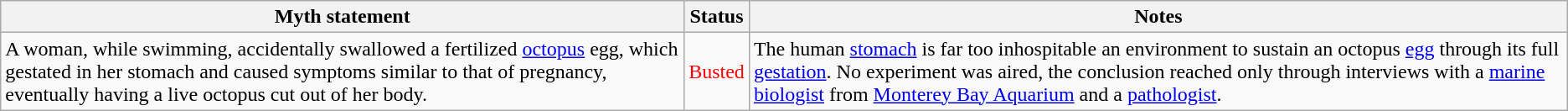<table class="wikitable plainrowheaders">
<tr>
<th>Myth statement</th>
<th>Status</th>
<th>Notes</th>
</tr>
<tr>
<td>A woman, while swimming, accidentally swallowed a fertilized <a href='#'>octopus</a> egg, which gestated in her stomach and caused symptoms similar to that of pregnancy, eventually having a live octopus cut out of her body.</td>
<td style="color:red">Busted</td>
<td>The human <a href='#'>stomach</a> is far too inhospitable an environment to sustain an octopus <a href='#'>egg</a> through its full <a href='#'>gestation</a>. No experiment was aired, the conclusion reached only through interviews with a <a href='#'>marine biologist</a> from <a href='#'>Monterey Bay Aquarium</a> and a <a href='#'>pathologist</a>.</td>
</tr>
</table>
